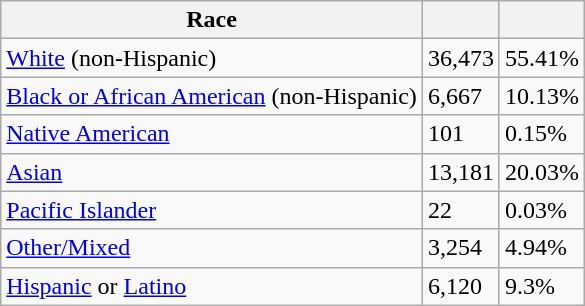<table class="wikitable">
<tr>
<th>Race</th>
<th></th>
<th></th>
</tr>
<tr>
<td><a href='#'>White</a> (non-Hispanic)</td>
<td>36,473</td>
<td>55.41%</td>
</tr>
<tr>
<td><a href='#'>Black or African American</a> (non-Hispanic)</td>
<td>6,667</td>
<td>10.13%</td>
</tr>
<tr>
<td><a href='#'>Native American</a></td>
<td>101</td>
<td>0.15%</td>
</tr>
<tr>
<td><a href='#'>Asian</a></td>
<td>13,181</td>
<td>20.03%</td>
</tr>
<tr>
<td><a href='#'>Pacific Islander</a></td>
<td>22</td>
<td>0.03%</td>
</tr>
<tr>
<td><a href='#'>Other/Mixed</a></td>
<td>3,254</td>
<td>4.94%</td>
</tr>
<tr>
<td><a href='#'>Hispanic</a> or <a href='#'>Latino</a></td>
<td>6,120</td>
<td>9.3%</td>
</tr>
</table>
